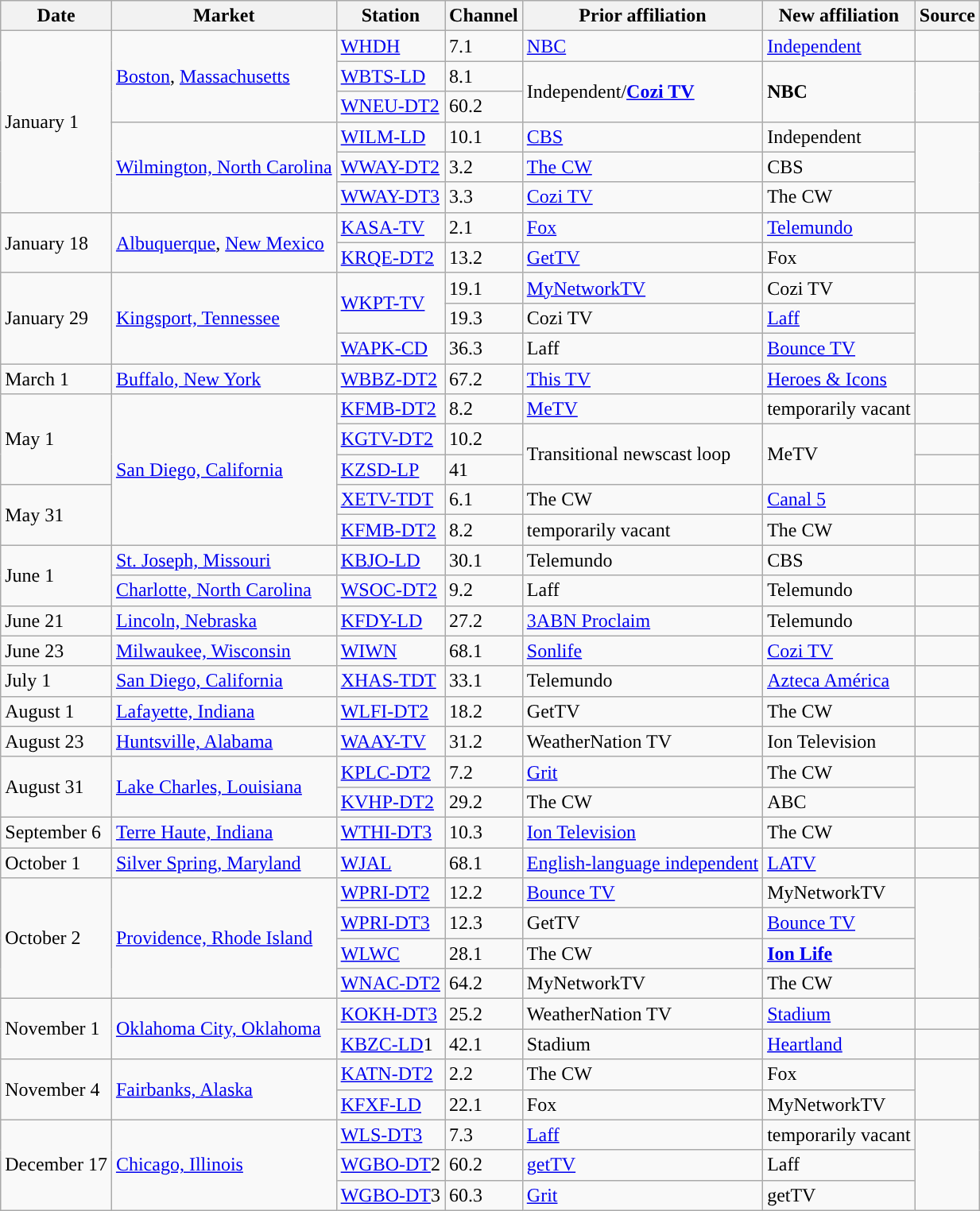<table class="wikitable">
<tr>
<th>Date</th>
<th>Market</th>
<th>Station</th>
<th>Channel</th>
<th>Prior affiliation</th>
<th>New affiliation</th>
<th>Source</th>
</tr>
<tr>
<td rowspan="6">January 1</td>
<td rowspan="3"><a href='#'>Boston</a>, <a href='#'>Massachusetts</a><br></td>
<td><a href='#'>WHDH</a></td>
<td>7.1</td>
<td><a href='#'>NBC</a></td>
<td><a href='#'>Independent</a></td>
<td></td>
</tr>
<tr>
<td><a href='#'>WBTS-LD</a></td>
<td>8.1</td>
<td rowspan="2">Independent/<strong><a href='#'>Cozi TV</a></strong></td>
<td rowspan="2"><strong>NBC</strong></td>
<td rowspan="2"></td>
</tr>
<tr>
<td><a href='#'>WNEU-DT2</a></td>
<td>60.2</td>
</tr>
<tr>
<td rowspan="3"><a href='#'>Wilmington, North Carolina</a></td>
<td><a href='#'>WILM-LD</a></td>
<td>10.1</td>
<td><a href='#'>CBS</a></td>
<td>Independent</td>
<td rowspan="3"></td>
</tr>
<tr>
<td><a href='#'>WWAY-DT2</a></td>
<td>3.2</td>
<td><a href='#'>The CW</a></td>
<td>CBS</td>
</tr>
<tr>
<td><a href='#'>WWAY-DT3</a></td>
<td>3.3</td>
<td><a href='#'>Cozi TV</a></td>
<td>The CW</td>
</tr>
<tr>
<td rowspan="2">January 18</td>
<td rowspan="2"><a href='#'>Albuquerque</a>, <a href='#'>New Mexico</a></td>
<td><a href='#'>KASA-TV</a></td>
<td>2.1</td>
<td><a href='#'>Fox</a></td>
<td><a href='#'>Telemundo</a></td>
<td rowspan="2"></td>
</tr>
<tr>
<td><a href='#'>KRQE-DT2</a></td>
<td>13.2</td>
<td><a href='#'>GetTV</a></td>
<td>Fox</td>
</tr>
<tr>
<td rowspan="3">January 29</td>
<td rowspan="3"><a href='#'>Kingsport, Tennessee</a></td>
<td rowspan="2"><a href='#'>WKPT-TV</a></td>
<td>19.1</td>
<td><a href='#'>MyNetworkTV</a></td>
<td>Cozi TV</td>
<td rowspan="3"></td>
</tr>
<tr>
<td>19.3</td>
<td>Cozi TV</td>
<td><a href='#'>Laff</a></td>
</tr>
<tr>
<td><a href='#'>WAPK-CD</a></td>
<td>36.3</td>
<td>Laff</td>
<td><a href='#'>Bounce TV</a></td>
</tr>
<tr>
<td>March 1</td>
<td><a href='#'>Buffalo, New York</a><br></td>
<td><a href='#'>WBBZ-DT2</a></td>
<td>67.2</td>
<td><a href='#'>This TV</a></td>
<td><a href='#'>Heroes & Icons</a></td>
<td></td>
</tr>
<tr>
<td rowspan="3">May 1</td>
<td rowspan="5"><a href='#'>San Diego, California</a></td>
<td><a href='#'>KFMB-DT2</a></td>
<td>8.2</td>
<td><a href='#'>MeTV</a></td>
<td>temporarily vacant</td>
<td></td>
</tr>
<tr>
<td><a href='#'>KGTV-DT2</a></td>
<td>10.2</td>
<td rowspan="2">Transitional newscast loop<br></td>
<td rowspan="2">MeTV</td>
<td></td>
</tr>
<tr>
<td><a href='#'>KZSD-LP</a></td>
<td>41</td>
<td></td>
</tr>
<tr>
<td rowspan="2">May 31</td>
<td><a href='#'>XETV-TDT</a></td>
<td>6.1</td>
<td>The CW</td>
<td><a href='#'>Canal 5</a></td>
<td></td>
</tr>
<tr>
<td><a href='#'>KFMB-DT2</a></td>
<td>8.2</td>
<td>temporarily vacant</td>
<td>The CW</td>
<td></td>
</tr>
<tr>
<td rowspan="2">June 1</td>
<td><a href='#'>St. Joseph, Missouri</a></td>
<td><a href='#'>KBJO-LD</a></td>
<td>30.1</td>
<td>Telemundo<br></td>
<td>CBS<br></td>
<td></td>
</tr>
<tr>
<td><a href='#'>Charlotte, North Carolina</a></td>
<td><a href='#'>WSOC-DT2</a></td>
<td>9.2</td>
<td>Laff</td>
<td>Telemundo</td>
<td></td>
</tr>
<tr>
<td>June 21</td>
<td><a href='#'>Lincoln, Nebraska</a></td>
<td><a href='#'>KFDY-LD</a></td>
<td>27.2</td>
<td><a href='#'>3ABN Proclaim</a></td>
<td>Telemundo<br></td>
<td></td>
</tr>
<tr>
<td>June 23</td>
<td><a href='#'>Milwaukee, Wisconsin</a><br></td>
<td><a href='#'>WIWN</a></td>
<td>68.1</td>
<td><a href='#'>Sonlife</a></td>
<td><a href='#'>Cozi TV</a><br></td>
<td></td>
</tr>
<tr>
<td>July 1</td>
<td><a href='#'>San Diego, California</a></td>
<td><a href='#'>XHAS-TDT</a></td>
<td>33.1</td>
<td>Telemundo</td>
<td><a href='#'>Azteca América</a></td>
<td></td>
</tr>
<tr>
<td>August 1</td>
<td><a href='#'>Lafayette, Indiana</a></td>
<td><a href='#'>WLFI-DT2</a></td>
<td>18.2</td>
<td>GetTV</td>
<td>The CW</td>
<td></td>
</tr>
<tr>
<td>August 23</td>
<td><a href='#'>Huntsville, Alabama</a></td>
<td><a href='#'>WAAY-TV</a></td>
<td>31.2</td>
<td>WeatherNation TV</td>
<td>Ion Television</td>
<td></td>
</tr>
<tr>
<td rowspan="2">August 31</td>
<td rowspan="2"><a href='#'>Lake Charles, Louisiana</a></td>
<td><a href='#'>KPLC-DT2</a></td>
<td>7.2</td>
<td><a href='#'>Grit</a><br></td>
<td>The CW</td>
<td rowspan="2"></td>
</tr>
<tr>
<td><a href='#'>KVHP-DT2</a></td>
<td>29.2</td>
<td>The CW</td>
<td>ABC</td>
</tr>
<tr>
<td>September 6</td>
<td><a href='#'>Terre Haute, Indiana</a></td>
<td><a href='#'>WTHI-DT3</a></td>
<td>10.3</td>
<td><a href='#'>Ion Television</a></td>
<td>The CW</td>
<td></td>
</tr>
<tr>
<td>October 1</td>
<td><a href='#'>Silver Spring, Maryland</a><br></td>
<td><a href='#'>WJAL</a></td>
<td>68.1</td>
<td><a href='#'>English-language independent</a></td>
<td><a href='#'>LATV</a></td>
<td></td>
</tr>
<tr>
<td rowspan="4">October 2</td>
<td rowspan="4"><a href='#'>Providence, Rhode Island</a></td>
<td><a href='#'>WPRI-DT2</a></td>
<td>12.2</td>
<td><a href='#'>Bounce TV</a></td>
<td>MyNetworkTV</td>
<td rowspan="4"></td>
</tr>
<tr>
<td><a href='#'>WPRI-DT3</a></td>
<td>12.3</td>
<td>GetTV</td>
<td><a href='#'>Bounce TV</a></td>
</tr>
<tr>
<td><a href='#'>WLWC</a></td>
<td>28.1</td>
<td>The CW</td>
<td><strong><a href='#'>Ion Life</a></strong></td>
</tr>
<tr>
<td><a href='#'>WNAC-DT2</a></td>
<td>64.2</td>
<td>MyNetworkTV</td>
<td>The CW</td>
</tr>
<tr>
<td rowspan="2">November 1</td>
<td rowspan="2"><a href='#'>Oklahoma City, Oklahoma</a></td>
<td><a href='#'>KOKH-DT3</a></td>
<td>25.2</td>
<td>WeatherNation TV</td>
<td><a href='#'>Stadium</a></td>
<td></td>
</tr>
<tr>
<td><a href='#'>KBZC-LD</a>1</td>
<td>42.1</td>
<td>Stadium</td>
<td><a href='#'>Heartland</a></td>
<td></td>
</tr>
<tr>
<td rowspan="2">November 4</td>
<td rowspan="2"><a href='#'>Fairbanks, Alaska</a></td>
<td><a href='#'>KATN-DT2</a></td>
<td>2.2</td>
<td>The CW<br></td>
<td>Fox</td>
<td rowspan="2"></td>
</tr>
<tr>
<td><a href='#'>KFXF-LD</a></td>
<td>22.1</td>
<td>Fox</td>
<td>MyNetworkTV</td>
</tr>
<tr>
<td rowspan="3">December 17</td>
<td rowspan="3"><a href='#'>Chicago, Illinois</a></td>
<td><a href='#'>WLS-DT3</a></td>
<td>7.3</td>
<td><a href='#'>Laff</a> </td>
<td>temporarily vacant</td>
<td rowspan="4"></td>
</tr>
<tr>
<td><a href='#'>WGBO-DT</a>2</td>
<td>60.2</td>
<td><a href='#'>getTV</a></td>
<td>Laff </td>
</tr>
<tr>
<td><a href='#'>WGBO-DT</a>3</td>
<td>60.3</td>
<td><a href='#'>Grit</a></td>
<td>getTV</td>
</tr>
</table>
